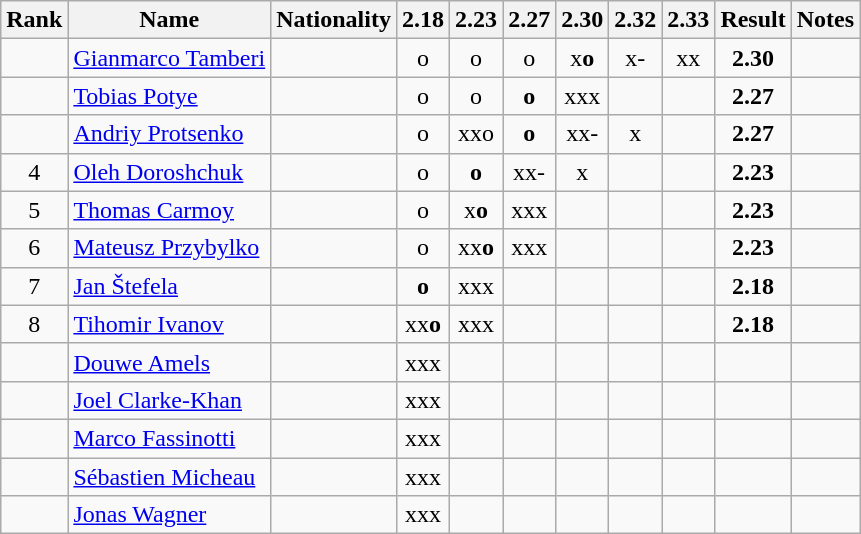<table class="wikitable sortable" style="text-align:center">
<tr>
<th>Rank</th>
<th>Name</th>
<th>Nationality</th>
<th>2.18</th>
<th>2.23</th>
<th>2.27</th>
<th>2.30</th>
<th>2.32</th>
<th>2.33</th>
<th>Result</th>
<th>Notes</th>
</tr>
<tr>
<td></td>
<td align=left><a href='#'>Gianmarco Tamberi</a></td>
<td align=left></td>
<td>o</td>
<td>o</td>
<td>o</td>
<td>x<strong>o</strong></td>
<td>x-</td>
<td>xx</td>
<td><strong>2.30</strong></td>
<td></td>
</tr>
<tr>
<td></td>
<td align=left><a href='#'>Tobias Potye</a></td>
<td align=left></td>
<td>o</td>
<td>o</td>
<td><strong>o</strong></td>
<td>xxx</td>
<td></td>
<td></td>
<td><strong>2.27</strong></td>
<td></td>
</tr>
<tr>
<td></td>
<td align=left><a href='#'>Andriy Protsenko</a></td>
<td align=left></td>
<td>o</td>
<td>xxo</td>
<td><strong>o</strong></td>
<td>xx-</td>
<td>x</td>
<td></td>
<td><strong>2.27</strong></td>
<td></td>
</tr>
<tr>
<td>4</td>
<td align=left><a href='#'>Oleh Doroshchuk</a></td>
<td align=left></td>
<td>o</td>
<td><strong>o</strong></td>
<td>xx-</td>
<td>x</td>
<td></td>
<td></td>
<td><strong>2.23</strong></td>
<td></td>
</tr>
<tr>
<td>5</td>
<td align=left><a href='#'>Thomas Carmoy</a></td>
<td align=left></td>
<td>o</td>
<td>x<strong>o</strong></td>
<td>xxx</td>
<td></td>
<td></td>
<td></td>
<td><strong>2.23</strong></td>
<td></td>
</tr>
<tr>
<td>6</td>
<td align=left><a href='#'>Mateusz Przybylko</a></td>
<td align=left></td>
<td>o</td>
<td>xx<strong>o</strong></td>
<td>xxx</td>
<td></td>
<td></td>
<td></td>
<td><strong>2.23</strong></td>
<td></td>
</tr>
<tr>
<td>7</td>
<td align=left><a href='#'>Jan Štefela</a></td>
<td align=left></td>
<td><strong>o</strong></td>
<td>xxx</td>
<td></td>
<td></td>
<td></td>
<td></td>
<td><strong>2.18</strong></td>
<td></td>
</tr>
<tr>
<td>8</td>
<td align=left><a href='#'>Tihomir Ivanov</a></td>
<td align=left></td>
<td>xx<strong>o</strong></td>
<td>xxx</td>
<td></td>
<td></td>
<td></td>
<td></td>
<td><strong>2.18</strong></td>
<td></td>
</tr>
<tr>
<td></td>
<td align=left><a href='#'>Douwe Amels</a></td>
<td align=left></td>
<td>xxx</td>
<td></td>
<td></td>
<td></td>
<td></td>
<td></td>
<td><strong></strong></td>
<td></td>
</tr>
<tr>
<td></td>
<td align=left><a href='#'>Joel Clarke-Khan</a></td>
<td align=left></td>
<td>xxx</td>
<td></td>
<td></td>
<td></td>
<td></td>
<td></td>
<td><strong></strong></td>
<td></td>
</tr>
<tr>
<td></td>
<td align=left><a href='#'>Marco Fassinotti</a></td>
<td align=left></td>
<td>xxx</td>
<td></td>
<td></td>
<td></td>
<td></td>
<td></td>
<td><strong></strong></td>
<td></td>
</tr>
<tr>
<td></td>
<td align=left><a href='#'>Sébastien Micheau</a></td>
<td align=left></td>
<td>xxx</td>
<td></td>
<td></td>
<td></td>
<td></td>
<td></td>
<td><strong></strong></td>
<td></td>
</tr>
<tr>
<td></td>
<td align=left><a href='#'>Jonas Wagner</a></td>
<td align=left></td>
<td>xxx</td>
<td></td>
<td></td>
<td></td>
<td></td>
<td></td>
<td><strong></strong></td>
<td></td>
</tr>
</table>
